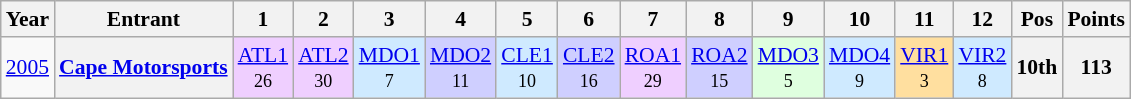<table class="wikitable" style="text-align:center; font-size:90%">
<tr>
<th>Year</th>
<th>Entrant</th>
<th>1</th>
<th>2</th>
<th>3</th>
<th>4</th>
<th>5</th>
<th>6</th>
<th>7</th>
<th>8</th>
<th>9</th>
<th>10</th>
<th>11</th>
<th>12</th>
<th>Pos</th>
<th>Points</th>
</tr>
<tr>
<td><a href='#'>2005</a></td>
<th><a href='#'>Cape Motorsports</a></th>
<td style="background:#EFCFFF;"><a href='#'>ATL1</a><br><small>26</small></td>
<td style="background:#EFCFFF;"><a href='#'>ATL2</a><br><small>30</small></td>
<td style="background:#CFEAFF;"><a href='#'>MDO1</a><br><small>7</small></td>
<td style="background:#CFCFFF;"><a href='#'>MDO2</a><br><small>11</small></td>
<td style="background:#CFEAFF;"><a href='#'>CLE1</a><br><small>10</small></td>
<td style="background:#CFCFFF;"><a href='#'>CLE2</a><br><small>16</small></td>
<td style="background:#EFCFFF;"><a href='#'>ROA1</a><br><small>29</small></td>
<td style="background:#CFCFFF;"><a href='#'>ROA2</a><br><small>15</small></td>
<td style="background:#DFFFDF;"><a href='#'>MDO3</a><br><small>5</small></td>
<td style="background:#CFEAFF;"><a href='#'>MDO4</a><br><small>9</small></td>
<td style="background:#FFDF9F;"><a href='#'>VIR1</a><br><small>3</small></td>
<td style="background:#CFEAFF;"><a href='#'>VIR2</a><br><small>8</small></td>
<th>10th</th>
<th>113</th>
</tr>
</table>
